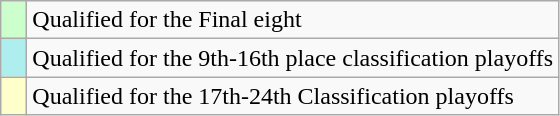<table class="wikitable" style="text-align: left;">
<tr>
<td width="10px" bgcolor="#ccffcc"></td>
<td>Qualified for the Final eight</td>
</tr>
<tr>
<td width="10px" bgcolor="#afeeee"></td>
<td>Qualified for the 9th-16th place classification playoffs</td>
</tr>
<tr>
<td width="10px" bgcolor="#ffffcc"></td>
<td>Qualified for the 17th-24th Classification playoffs</td>
</tr>
</table>
